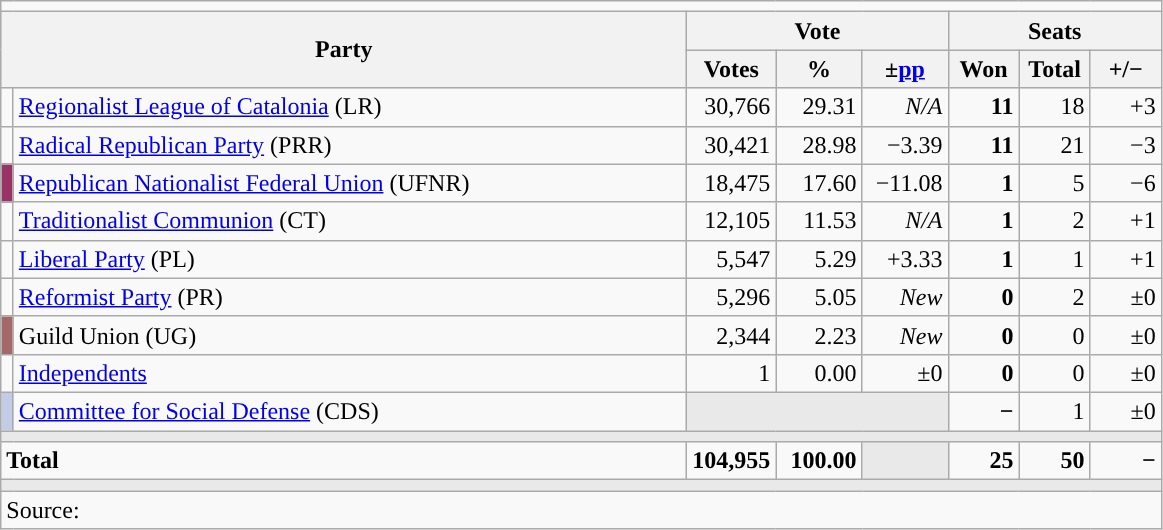<table class='wikitable' style='text-align:right; font-size:100%;'>
<tr>
<td colspan='8'></td>
</tr>
<tr bgcolor='#E9E9E9' align='center'>
<th align='left' rowspan='2' colspan='2' width='450'>Party</th>
<th colspan='3'>Vote</th>
<th colspan='3'>Seats</th>
</tr>
<tr bgcolor='#E9E9E9' align='center'>
<th width='50'>Votes</th>
<th width='50'>%</th>
<th width='50'>±<a href='#'>pp</a></th>
<th width='40'>Won</th>
<th width='40'>Total</th>
<th width='40'>+/−</th>
</tr>
<tr>
<td></td>
<td align='left'><a href='#'>Regionalist League of Catalonia</a> (LR)</td>
<td>30,766</td>
<td>29.31</td>
<td><em>N/A</em></td>
<td><strong>11</strong></td>
<td>18</td>
<td>+3</td>
</tr>
<tr>
<td></td>
<td align='left'><a href='#'>Radical Republican Party</a> (PRR)</td>
<td>30,421</td>
<td>28.98</td>
<td>−3.39</td>
<td><strong>11</strong></td>
<td>21</td>
<td>−3</td>
</tr>
<tr>
<td bgcolor='#993366'></td>
<td align='left'><a href='#'>Republican Nationalist Federal Union</a> (UFNR)</td>
<td>18,475</td>
<td>17.60</td>
<td>−11.08</td>
<td><strong>1</strong></td>
<td>5</td>
<td>−6</td>
</tr>
<tr>
<td></td>
<td align='left'><a href='#'>Traditionalist Communion</a> (CT)</td>
<td>12,105</td>
<td>11.53</td>
<td><em>N/A</em></td>
<td><strong>1</strong></td>
<td>2</td>
<td>+1</td>
</tr>
<tr>
<td></td>
<td align='left'><a href='#'>Liberal Party</a> (PL)</td>
<td>5,547</td>
<td>5.29</td>
<td>+3.33</td>
<td><strong>1</strong></td>
<td>1</td>
<td>+1</td>
</tr>
<tr>
<td></td>
<td align='left'><a href='#'>Reformist Party</a> (PR)</td>
<td>5,296</td>
<td>5.05</td>
<td><em>New</em></td>
<td><strong>0</strong></td>
<td>2</td>
<td>±0</td>
</tr>
<tr>
<td bgcolor='#A46868'></td>
<td align='left'>Guild Union (UG)</td>
<td>2,344</td>
<td>2.23</td>
<td><em>New</em></td>
<td><strong>0</strong></td>
<td>0</td>
<td>±0</td>
</tr>
<tr>
<td width='1'></td>
<td align='left'><a href='#'>Independents</a></td>
<td>1</td>
<td>0.00</td>
<td>±0</td>
<td><strong>0</strong></td>
<td>0</td>
<td>±0</td>
</tr>
<tr>
<td width='1' bgcolor='#C2CCE7'></td>
<td align='left'><a href='#'>Committee for Social Defense</a> (CDS)</td>
<td bgcolor='#E9E9E9' colspan=3></td>
<td><strong>−</strong></td>
<td>1</td>
<td>±0</td>
</tr>
<tr>
<td colspan='8' bgcolor='#E9E9E9'></td>
</tr>
<tr style='font-weight:bold;'>
<td align='left' colspan='2'>Total</td>
<td>104,955</td>
<td>100.00</td>
<td bgcolor='#E9E9E9'></td>
<td>25</td>
<td>50</td>
<td>−</td>
</tr>
<tr>
<td colspan='8' bgcolor='#E9E9E9'></td>
</tr>
<tr>
<td align='left' colspan='8'>Source:</td>
</tr>
</table>
